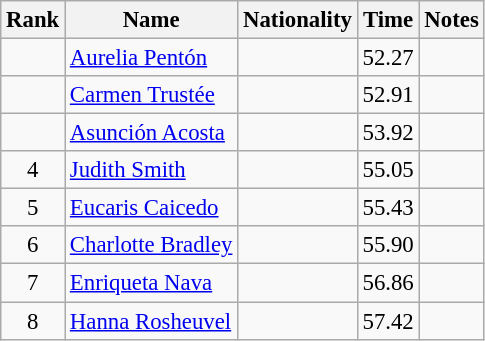<table class="wikitable sortable" style="text-align:center;font-size:95%">
<tr>
<th>Rank</th>
<th>Name</th>
<th>Nationality</th>
<th>Time</th>
<th>Notes</th>
</tr>
<tr>
<td></td>
<td align=left><a href='#'>Aurelia Pentón</a></td>
<td align=left></td>
<td>52.27</td>
<td></td>
</tr>
<tr>
<td></td>
<td align=left><a href='#'>Carmen Trustée</a></td>
<td align=left></td>
<td>52.91</td>
<td></td>
</tr>
<tr>
<td></td>
<td align=left><a href='#'>Asunción Acosta</a></td>
<td align=left></td>
<td>53.92</td>
<td></td>
</tr>
<tr>
<td>4</td>
<td align=left><a href='#'>Judith Smith</a></td>
<td align=left></td>
<td>55.05</td>
<td></td>
</tr>
<tr>
<td>5</td>
<td align=left><a href='#'>Eucaris Caicedo</a></td>
<td align=left></td>
<td>55.43</td>
<td></td>
</tr>
<tr>
<td>6</td>
<td align=left><a href='#'>Charlotte Bradley</a></td>
<td align=left></td>
<td>55.90</td>
<td></td>
</tr>
<tr>
<td>7</td>
<td align=left><a href='#'>Enriqueta Nava</a></td>
<td align=left></td>
<td>56.86</td>
<td></td>
</tr>
<tr>
<td>8</td>
<td align=left><a href='#'>Hanna Rosheuvel</a></td>
<td align=left></td>
<td>57.42</td>
<td></td>
</tr>
</table>
